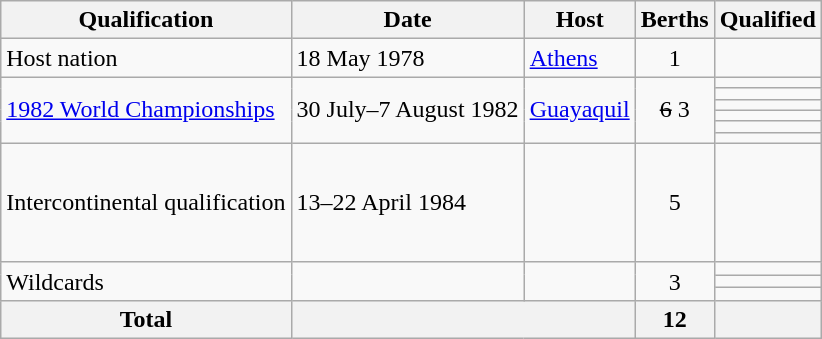<table class="wikitable">
<tr>
<th>Qualification</th>
<th>Date</th>
<th>Host</th>
<th>Berths</th>
<th>Qualified</th>
</tr>
<tr>
<td>Host nation</td>
<td>18 May 1978</td>
<td> <a href='#'>Athens</a></td>
<td align="center">1</td>
<td></td>
</tr>
<tr>
<td rowspan="6"><a href='#'>1982 World Championships</a></td>
<td rowspan="6">30 July–7 August 1982</td>
<td rowspan="6"> <a href='#'>Guayaquil</a></td>
<td rowspan="6" align="center"><s>6</s> 3</td>
<td><s></s></td>
</tr>
<tr>
<td><s></s></td>
</tr>
<tr>
<td></td>
</tr>
<tr>
<td></td>
</tr>
<tr>
<td><s></s></td>
</tr>
<tr>
<td></td>
</tr>
<tr>
<td>Intercontinental qualification</td>
<td>13–22 April 1984</td>
<td></td>
<td align="center">5</td>
<td><br><br><br><br></td>
</tr>
<tr>
<td rowspan="3">Wildcards</td>
<td rowspan="3"></td>
<td rowspan="3"></td>
<td rowspan="3" align="center">3</td>
<td></td>
</tr>
<tr>
<td></td>
</tr>
<tr>
<td></td>
</tr>
<tr>
<th>Total</th>
<th colspan="2"></th>
<th>12</th>
<th></th>
</tr>
</table>
